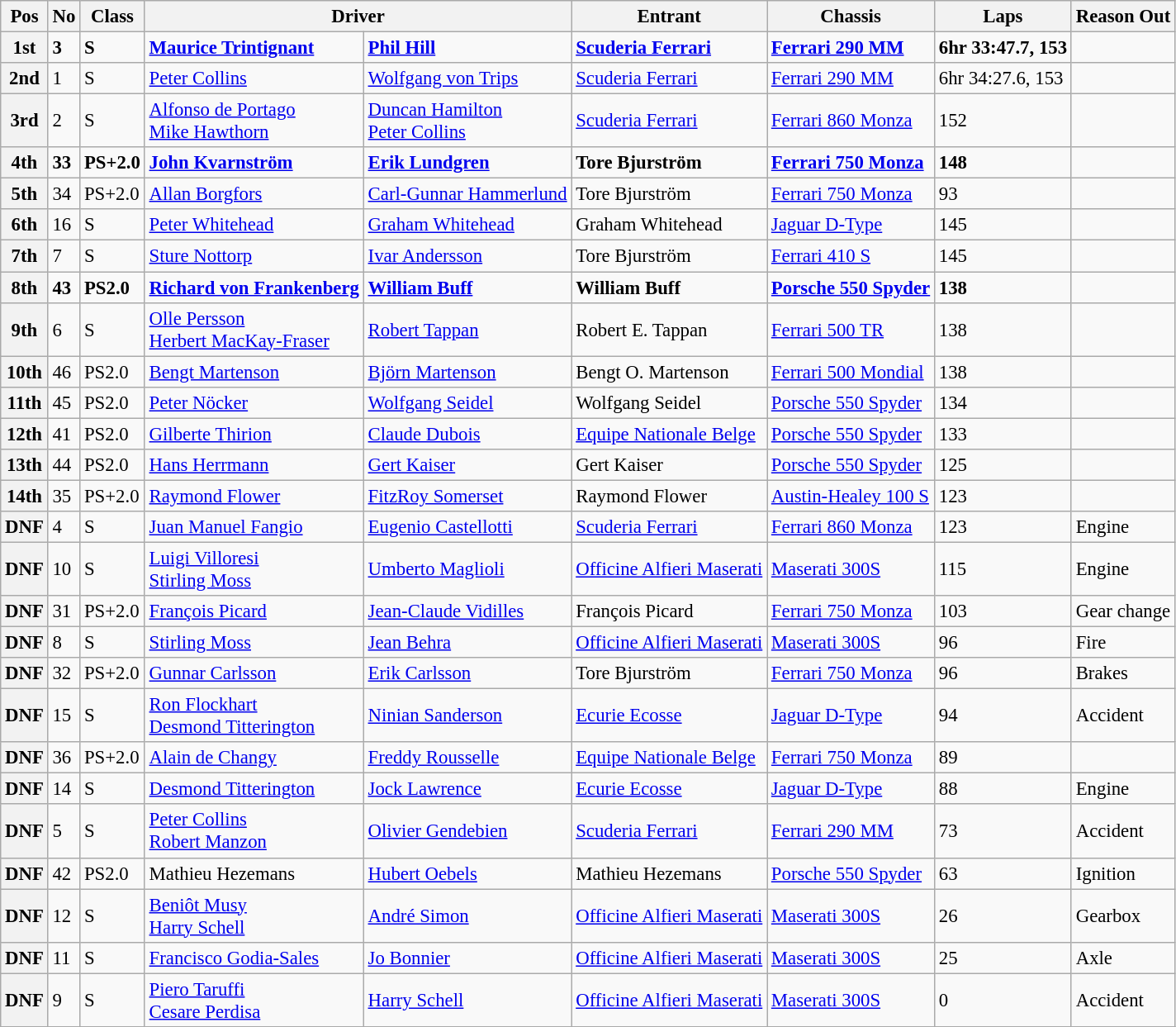<table class="wikitable" style="font-size: 95%;">
<tr>
<th>Pos</th>
<th>No</th>
<th>Class</th>
<th colspan=2>Driver</th>
<th>Entrant</th>
<th>Chassis</th>
<th>Laps</th>
<th>Reason Out</th>
</tr>
<tr>
<th><strong>1st</strong></th>
<td><strong>3</strong></td>
<td><strong>S</strong></td>
<td> <strong><a href='#'>Maurice Trintignant</a></strong></td>
<td> <strong><a href='#'>Phil Hill</a></strong></td>
<td><strong><a href='#'>Scuderia Ferrari</a></strong></td>
<td><strong><a href='#'>Ferrari 290 MM</a></strong></td>
<td><strong>6hr 33:47.7, 153</strong></td>
<td></td>
</tr>
<tr>
<th>2nd</th>
<td>1</td>
<td>S</td>
<td> <a href='#'>Peter Collins</a></td>
<td> <a href='#'>Wolfgang von Trips</a></td>
<td><a href='#'>Scuderia Ferrari</a></td>
<td><a href='#'>Ferrari 290 MM</a></td>
<td>6hr 34:27.6, 153</td>
<td></td>
</tr>
<tr>
<th>3rd</th>
<td>2</td>
<td>S</td>
<td> <a href='#'>Alfonso de Portago</a><br> <a href='#'>Mike Hawthorn</a></td>
<td> <a href='#'>Duncan Hamilton</a><br> <a href='#'>Peter Collins</a></td>
<td><a href='#'>Scuderia Ferrari</a></td>
<td><a href='#'>Ferrari 860 Monza</a></td>
<td>152</td>
<td></td>
</tr>
<tr>
<th><strong>4th</strong></th>
<td><strong>33</strong></td>
<td><strong>PS+2.0</strong></td>
<td> <strong><a href='#'>John Kvarnström</a></strong></td>
<td> <strong><a href='#'>Erik Lundgren</a></strong></td>
<td><strong>Tore Bjurström</strong></td>
<td><strong><a href='#'>Ferrari 750 Monza</a></strong></td>
<td><strong>148</strong></td>
<td></td>
</tr>
<tr>
<th>5th</th>
<td>34</td>
<td>PS+2.0</td>
<td> <a href='#'>Allan Borgfors</a></td>
<td> <a href='#'>Carl-Gunnar Hammerlund</a></td>
<td>Tore Bjurström</td>
<td><a href='#'>Ferrari 750 Monza</a></td>
<td>93</td>
<td></td>
</tr>
<tr>
<th>6th</th>
<td>16</td>
<td>S</td>
<td> <a href='#'>Peter Whitehead</a></td>
<td> <a href='#'>Graham Whitehead</a></td>
<td>Graham Whitehead</td>
<td><a href='#'>Jaguar D-Type</a></td>
<td>145</td>
<td></td>
</tr>
<tr>
<th>7th</th>
<td>7</td>
<td>S</td>
<td> <a href='#'>Sture Nottorp</a></td>
<td> <a href='#'>Ivar Andersson</a></td>
<td>Tore Bjurström</td>
<td><a href='#'>Ferrari 410 S</a></td>
<td>145</td>
<td></td>
</tr>
<tr>
<th><strong>8th</strong></th>
<td><strong>43</strong></td>
<td><strong>PS2.0</strong></td>
<td> <strong><a href='#'>Richard von Frankenberg</a></strong></td>
<td> <strong><a href='#'>William Buff</a></strong></td>
<td><strong> William Buff</strong></td>
<td><strong><a href='#'>Porsche 550 Spyder</a></strong></td>
<td><strong>138</strong></td>
<td></td>
</tr>
<tr>
<th>9th</th>
<td>6</td>
<td>S</td>
<td> <a href='#'>Olle Persson</a><br> <a href='#'>Herbert MacKay-Fraser</a></td>
<td> <a href='#'>Robert Tappan</a></td>
<td>Robert E. Tappan</td>
<td><a href='#'>Ferrari 500 TR</a></td>
<td>138</td>
<td></td>
</tr>
<tr>
<th>10th</th>
<td>46</td>
<td>PS2.0</td>
<td> <a href='#'>Bengt Martenson</a></td>
<td> <a href='#'>Björn Martenson</a></td>
<td>Bengt O. Martenson</td>
<td><a href='#'>Ferrari 500 Mondial</a></td>
<td>138</td>
<td></td>
</tr>
<tr>
<th>11th</th>
<td>45</td>
<td>PS2.0</td>
<td> <a href='#'>Peter Nöcker</a></td>
<td> <a href='#'>Wolfgang Seidel</a></td>
<td>Wolfgang Seidel</td>
<td><a href='#'>Porsche 550 Spyder</a></td>
<td>134</td>
<td></td>
</tr>
<tr>
<th>12th</th>
<td>41</td>
<td>PS2.0</td>
<td> <a href='#'>Gilberte Thirion</a></td>
<td> <a href='#'>Claude Dubois</a></td>
<td><a href='#'>Equipe Nationale Belge</a></td>
<td><a href='#'>Porsche 550 Spyder</a></td>
<td>133</td>
<td></td>
</tr>
<tr>
<th>13th</th>
<td>44</td>
<td>PS2.0</td>
<td> <a href='#'>Hans Herrmann</a></td>
<td> <a href='#'>Gert Kaiser</a></td>
<td>Gert Kaiser</td>
<td><a href='#'>Porsche 550 Spyder</a></td>
<td>125</td>
<td></td>
</tr>
<tr>
<th>14th</th>
<td>35</td>
<td>PS+2.0</td>
<td> <a href='#'>Raymond Flower</a></td>
<td> <a href='#'>FitzRoy Somerset</a></td>
<td>Raymond Flower</td>
<td><a href='#'>Austin-Healey 100 S</a></td>
<td>123</td>
<td></td>
</tr>
<tr>
<th>DNF</th>
<td>4</td>
<td>S</td>
<td> <a href='#'>Juan Manuel Fangio</a></td>
<td> <a href='#'>Eugenio Castellotti</a></td>
<td><a href='#'>Scuderia Ferrari</a></td>
<td><a href='#'>Ferrari 860 Monza</a></td>
<td>123</td>
<td>Engine</td>
</tr>
<tr>
<th>DNF</th>
<td>10</td>
<td>S</td>
<td> <a href='#'>Luigi Villoresi</a><br> <a href='#'>Stirling Moss</a></td>
<td> <a href='#'>Umberto Maglioli</a></td>
<td><a href='#'>Officine Alfieri Maserati</a></td>
<td><a href='#'>Maserati 300S</a></td>
<td>115</td>
<td>Engine</td>
</tr>
<tr>
<th>DNF</th>
<td>31</td>
<td>PS+2.0</td>
<td> <a href='#'>François Picard</a></td>
<td> <a href='#'>Jean-Claude Vidilles</a></td>
<td>François Picard</td>
<td><a href='#'>Ferrari 750 Monza</a></td>
<td>103</td>
<td>Gear change</td>
</tr>
<tr>
<th>DNF</th>
<td>8</td>
<td>S</td>
<td> <a href='#'>Stirling Moss</a></td>
<td> <a href='#'>Jean Behra</a></td>
<td><a href='#'>Officine Alfieri Maserati</a></td>
<td><a href='#'>Maserati 300S</a></td>
<td>96</td>
<td>Fire</td>
</tr>
<tr>
<th>DNF</th>
<td>32</td>
<td>PS+2.0</td>
<td> <a href='#'>Gunnar Carlsson</a></td>
<td> <a href='#'>Erik Carlsson</a></td>
<td>Tore Bjurström</td>
<td><a href='#'>Ferrari 750 Monza</a></td>
<td>96</td>
<td>Brakes</td>
</tr>
<tr>
<th>DNF</th>
<td>15</td>
<td>S</td>
<td> <a href='#'>Ron Flockhart</a><br> <a href='#'>Desmond Titterington</a></td>
<td> <a href='#'>Ninian Sanderson</a></td>
<td><a href='#'>Ecurie Ecosse</a></td>
<td><a href='#'>Jaguar D-Type</a></td>
<td>94</td>
<td>Accident</td>
</tr>
<tr>
<th>DNF</th>
<td>36</td>
<td>PS+2.0</td>
<td> <a href='#'>Alain de Changy</a></td>
<td> <a href='#'>Freddy Rousselle</a></td>
<td><a href='#'>Equipe Nationale Belge</a></td>
<td><a href='#'>Ferrari 750 Monza</a></td>
<td>89</td>
<td></td>
</tr>
<tr>
<th>DNF</th>
<td>14</td>
<td>S</td>
<td> <a href='#'>Desmond Titterington</a></td>
<td> <a href='#'>Jock Lawrence</a></td>
<td><a href='#'>Ecurie Ecosse</a></td>
<td><a href='#'>Jaguar D-Type</a></td>
<td>88</td>
<td>Engine</td>
</tr>
<tr>
<th>DNF</th>
<td>5</td>
<td>S</td>
<td> <a href='#'>Peter Collins</a><br>  <a href='#'>Robert Manzon</a></td>
<td> <a href='#'>Olivier Gendebien</a></td>
<td><a href='#'>Scuderia Ferrari</a></td>
<td><a href='#'>Ferrari 290 MM</a></td>
<td>73</td>
<td>Accident</td>
</tr>
<tr>
<th>DNF</th>
<td>42</td>
<td>PS2.0</td>
<td> Mathieu Hezemans</td>
<td> <a href='#'>Hubert Oebels</a></td>
<td>Mathieu Hezemans</td>
<td><a href='#'>Porsche 550 Spyder</a></td>
<td>63</td>
<td>Ignition</td>
</tr>
<tr>
<th>DNF</th>
<td>12</td>
<td>S</td>
<td> <a href='#'>Beniôt Musy</a><br> <a href='#'>Harry Schell</a></td>
<td> <a href='#'>André Simon</a></td>
<td><a href='#'>Officine Alfieri Maserati</a></td>
<td><a href='#'>Maserati 300S</a></td>
<td>26</td>
<td>Gearbox</td>
</tr>
<tr>
<th>DNF</th>
<td>11</td>
<td>S</td>
<td> <a href='#'>Francisco Godia-Sales</a></td>
<td> <a href='#'>Jo Bonnier</a></td>
<td><a href='#'>Officine Alfieri Maserati</a></td>
<td><a href='#'>Maserati 300S</a></td>
<td>25</td>
<td>Axle</td>
</tr>
<tr>
<th>DNF</th>
<td>9</td>
<td>S</td>
<td> <a href='#'>Piero Taruffi</a><br> <a href='#'>Cesare Perdisa</a></td>
<td> <a href='#'>Harry Schell</a></td>
<td><a href='#'>Officine Alfieri Maserati</a></td>
<td><a href='#'>Maserati 300S</a></td>
<td>0</td>
<td>Accident</td>
</tr>
<tr>
</tr>
</table>
